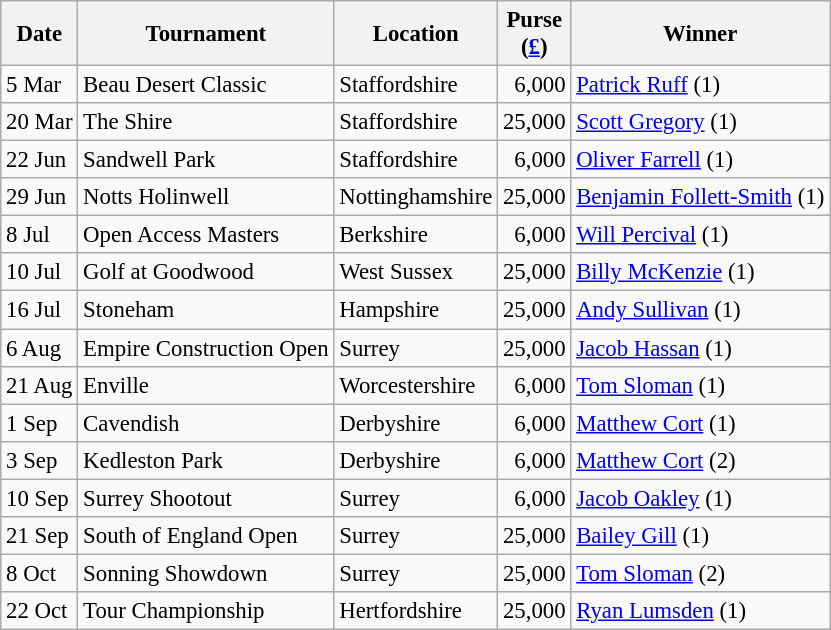<table class="wikitable" style="font-size:95%;">
<tr>
<th>Date</th>
<th>Tournament</th>
<th>Location</th>
<th>Purse<br>(<a href='#'>£</a>)</th>
<th>Winner</th>
</tr>
<tr>
<td>5 Mar</td>
<td>Beau Desert Classic</td>
<td>Staffordshire</td>
<td align=right>6,000</td>
<td> <a href='#'>Patrick Ruff</a> (1)</td>
</tr>
<tr>
<td>20 Mar</td>
<td>The Shire</td>
<td>Staffordshire</td>
<td align=right>25,000</td>
<td> <a href='#'>Scott Gregory</a> (1)</td>
</tr>
<tr>
<td>22 Jun</td>
<td>Sandwell Park</td>
<td>Staffordshire</td>
<td align=right>6,000</td>
<td> <a href='#'>Oliver Farrell</a> (1)</td>
</tr>
<tr>
<td>29 Jun</td>
<td>Notts Holinwell</td>
<td>Nottinghamshire</td>
<td align=right>25,000</td>
<td> <a href='#'>Benjamin Follett-Smith</a> (1)</td>
</tr>
<tr>
<td>8 Jul</td>
<td>Open Access Masters</td>
<td>Berkshire</td>
<td align=right>6,000</td>
<td> <a href='#'>Will Percival</a> (1)</td>
</tr>
<tr>
<td>10 Jul</td>
<td>Golf at Goodwood</td>
<td>West Sussex</td>
<td align=right>25,000</td>
<td> <a href='#'>Billy McKenzie</a> (1)</td>
</tr>
<tr>
<td>16 Jul</td>
<td>Stoneham</td>
<td>Hampshire</td>
<td align=right>25,000</td>
<td> <a href='#'>Andy Sullivan</a> (1)</td>
</tr>
<tr>
<td>6 Aug</td>
<td>Empire Construction Open</td>
<td>Surrey</td>
<td align=right>25,000</td>
<td> <a href='#'>Jacob Hassan</a> (1)</td>
</tr>
<tr>
<td>21 Aug</td>
<td>Enville</td>
<td>Worcestershire</td>
<td align=right>6,000</td>
<td> <a href='#'>Tom Sloman</a> (1)</td>
</tr>
<tr>
<td>1 Sep</td>
<td>Cavendish</td>
<td>Derbyshire</td>
<td align=right>6,000</td>
<td> <a href='#'>Matthew Cort</a> (1)</td>
</tr>
<tr>
<td>3 Sep</td>
<td>Kedleston Park</td>
<td>Derbyshire</td>
<td align=right>6,000</td>
<td> <a href='#'>Matthew Cort</a> (2)</td>
</tr>
<tr>
<td>10 Sep</td>
<td>Surrey Shootout</td>
<td>Surrey</td>
<td align=right>6,000</td>
<td> <a href='#'>Jacob Oakley</a> (1)</td>
</tr>
<tr>
<td>21 Sep</td>
<td>South of England Open</td>
<td>Surrey</td>
<td align=right>25,000</td>
<td> <a href='#'>Bailey Gill</a> (1)</td>
</tr>
<tr>
<td>8 Oct</td>
<td>Sonning Showdown</td>
<td>Surrey</td>
<td align=right>25,000</td>
<td> <a href='#'>Tom Sloman</a> (2)</td>
</tr>
<tr>
<td>22 Oct</td>
<td>Tour Championship</td>
<td>Hertfordshire</td>
<td align=right>25,000</td>
<td> <a href='#'>Ryan Lumsden</a> (1)</td>
</tr>
</table>
